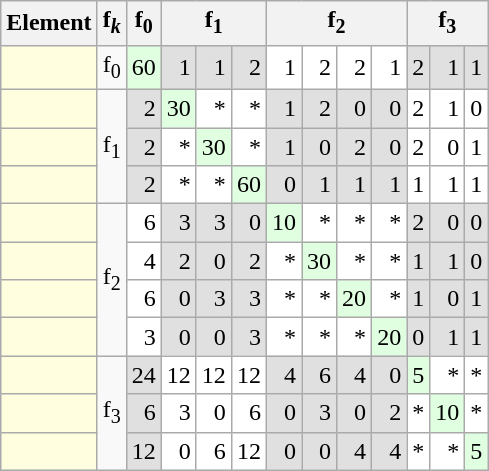<table class=wikitable>
<tr>
<th>Element</th>
<th>f<sub><em>k</em></sub></th>
<th>f<sub>0</sub></th>
<th colspan=3>f<sub>1</sub></th>
<th colspan=4>f<sub>2</sub></th>
<th colspan=3>f<sub>3</sub></th>
</tr>
<tr align=right>
<td align=left bgcolor=#ffffe0></td>
<td rowspan=1>f<sub>0</sub></td>
<td bgcolor=#e0ffe0>60</td>
<td bgcolor=#e0e0e0>1</td>
<td bgcolor=#e0e0e0>1</td>
<td bgcolor=#e0e0e0>2</td>
<td bgcolor=#ffffff>1</td>
<td bgcolor=#ffffff>2</td>
<td bgcolor=#ffffff>2</td>
<td bgcolor=#ffffff>1</td>
<td bgcolor=#e0e0e0>2</td>
<td bgcolor=#e0e0e0>1</td>
<td bgcolor=#e0e0e0>1</td>
</tr>
<tr align=right>
<td align=left bgcolor=#ffffe0></td>
<td rowspan=3>f<sub>1</sub></td>
<td bgcolor=#e0e0e0>2</td>
<td bgcolor=#e0ffe0>30</td>
<td bgcolor=#ffffff>*</td>
<td bgcolor=#ffffff>*</td>
<td bgcolor=#e0e0e0>1</td>
<td bgcolor=#e0e0e0>2</td>
<td bgcolor=#e0e0e0>0</td>
<td bgcolor=#e0e0e0>0</td>
<td bgcolor=#ffffff>2</td>
<td bgcolor=#ffffff>1</td>
<td bgcolor=#ffffff>0</td>
</tr>
<tr align=right>
<td align=left bgcolor=#ffffe0></td>
<td bgcolor=#e0e0e0>2</td>
<td bgcolor=#ffffff>*</td>
<td bgcolor=#e0ffe0>30</td>
<td bgcolor=#ffffff>*</td>
<td bgcolor=#e0e0e0>1</td>
<td bgcolor=#e0e0e0>0</td>
<td bgcolor=#e0e0e0>2</td>
<td bgcolor=#e0e0e0>0</td>
<td bgcolor=#ffffff>2</td>
<td bgcolor=#ffffff>0</td>
<td bgcolor=#ffffff>1</td>
</tr>
<tr align=right>
<td align=left bgcolor=#ffffe0></td>
<td bgcolor=#e0e0e0>2</td>
<td bgcolor=#ffffff>*</td>
<td bgcolor=#ffffff>*</td>
<td bgcolor=#e0ffe0>60</td>
<td bgcolor=#e0e0e0>0</td>
<td bgcolor=#e0e0e0>1</td>
<td bgcolor=#e0e0e0>1</td>
<td bgcolor=#e0e0e0>1</td>
<td bgcolor=#ffffff>1</td>
<td bgcolor=#ffffff>1</td>
<td bgcolor=#ffffff>1</td>
</tr>
<tr align=right>
<td align=left bgcolor=#ffffe0></td>
<td rowspan=4>f<sub>2</sub></td>
<td bgcolor=#ffffff>6</td>
<td bgcolor=#e0e0e0>3</td>
<td bgcolor=#e0e0e0>3</td>
<td bgcolor=#e0e0e0>0</td>
<td bgcolor=#e0ffe0>10</td>
<td bgcolor=#ffffff>*</td>
<td bgcolor=#ffffff>*</td>
<td bgcolor=#ffffff>*</td>
<td bgcolor=#e0e0e0>2</td>
<td bgcolor=#e0e0e0>0</td>
<td bgcolor=#e0e0e0>0</td>
</tr>
<tr align=right>
<td align=left bgcolor=#ffffe0></td>
<td bgcolor=#ffffff>4</td>
<td bgcolor=#e0e0e0>2</td>
<td bgcolor=#e0e0e0>0</td>
<td bgcolor=#e0e0e0>2</td>
<td bgcolor=#ffffff>*</td>
<td bgcolor=#e0ffe0>30</td>
<td bgcolor=#ffffff>*</td>
<td bgcolor=#ffffff>*</td>
<td bgcolor=#e0e0e0>1</td>
<td bgcolor=#e0e0e0>1</td>
<td bgcolor=#e0e0e0>0</td>
</tr>
<tr align=right>
<td align=left bgcolor=#ffffe0></td>
<td bgcolor=#ffffff>6</td>
<td bgcolor=#e0e0e0>0</td>
<td bgcolor=#e0e0e0>3</td>
<td bgcolor=#e0e0e0>3</td>
<td bgcolor=#ffffff>*</td>
<td bgcolor=#ffffff>*</td>
<td bgcolor=#e0ffe0>20</td>
<td bgcolor=#ffffff>*</td>
<td bgcolor=#e0e0e0>1</td>
<td bgcolor=#e0e0e0>0</td>
<td bgcolor=#e0e0e0>1</td>
</tr>
<tr align=right>
<td align=left bgcolor=#ffffe0></td>
<td bgcolor=#ffffff>3</td>
<td bgcolor=#e0e0e0>0</td>
<td bgcolor=#e0e0e0>0</td>
<td bgcolor=#e0e0e0>3</td>
<td bgcolor=#ffffff>*</td>
<td bgcolor=#ffffff>*</td>
<td bgcolor=#ffffff>*</td>
<td bgcolor=#e0ffe0>20</td>
<td bgcolor=#e0e0e0>0</td>
<td bgcolor=#e0e0e0>1</td>
<td bgcolor=#e0e0e0>1</td>
</tr>
<tr align=right>
<td align=left bgcolor=#ffffe0></td>
<td rowspan=3>f<sub>3</sub></td>
<td bgcolor=#e0e0e0>24</td>
<td bgcolor=#ffffff>12</td>
<td bgcolor=#ffffff>12</td>
<td bgcolor=#ffffff>12</td>
<td bgcolor=#e0e0e0>4</td>
<td bgcolor=#e0e0e0>6</td>
<td bgcolor=#e0e0e0>4</td>
<td bgcolor=#e0e0e0>0</td>
<td bgcolor=#e0ffe0>5</td>
<td bgcolor=#ffffff>*</td>
<td bgcolor=#ffffff>*</td>
</tr>
<tr align=right>
<td align=left bgcolor=#ffffe0></td>
<td bgcolor=#e0e0e0>6</td>
<td bgcolor=#ffffff>3</td>
<td bgcolor=#ffffff>0</td>
<td bgcolor=#ffffff>6</td>
<td bgcolor=#e0e0e0>0</td>
<td bgcolor=#e0e0e0>3</td>
<td bgcolor=#e0e0e0>0</td>
<td bgcolor=#e0e0e0>2</td>
<td bgcolor=#ffffff>*</td>
<td bgcolor=#e0ffe0>10</td>
<td bgcolor=#ffffff>*</td>
</tr>
<tr align=right>
<td align=left bgcolor=#ffffe0></td>
<td bgcolor=#e0e0e0>12</td>
<td bgcolor=#ffffff>0</td>
<td bgcolor=#ffffff>6</td>
<td bgcolor=#ffffff>12</td>
<td bgcolor=#e0e0e0>0</td>
<td bgcolor=#e0e0e0>0</td>
<td bgcolor=#e0e0e0>4</td>
<td bgcolor=#e0e0e0>4</td>
<td bgcolor=#ffffff>*</td>
<td bgcolor=#ffffff>*</td>
<td bgcolor=#e0ffe0>5</td>
</tr>
</table>
